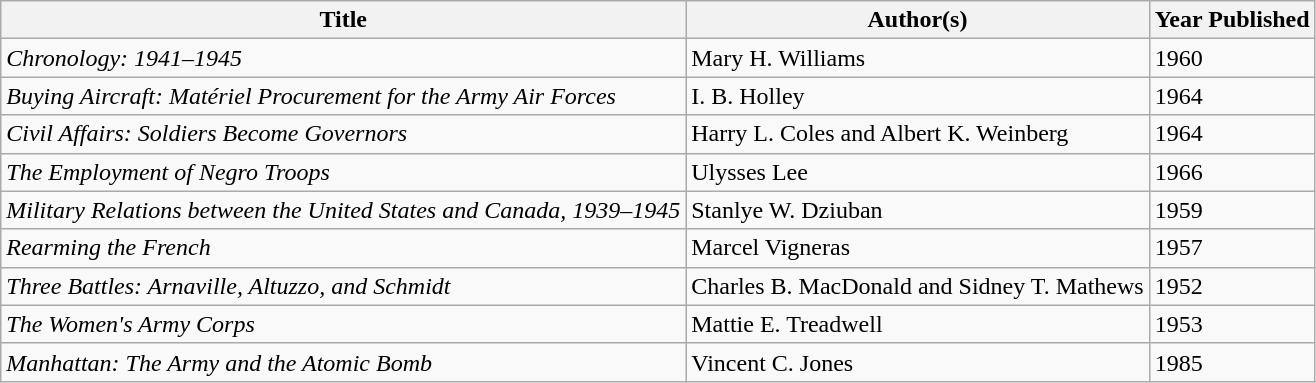<table class="wikitable sortable" border="1">
<tr>
<th>Title</th>
<th>Author(s)</th>
<th>Year Published</th>
</tr>
<tr>
<td><em>Chronology: 1941–1945</em></td>
<td>Mary H. Williams</td>
<td>1960</td>
</tr>
<tr>
<td><em>Buying Aircraft: Matériel Procurement for the Army Air Forces</em></td>
<td>I. B. Holley</td>
<td>1964</td>
</tr>
<tr>
<td><em>Civil Affairs: Soldiers Become Governors</em></td>
<td>Harry L. Coles and Albert K. Weinberg</td>
<td>1964</td>
</tr>
<tr>
<td><em>The Employment of Negro Troops</em></td>
<td>Ulysses Lee</td>
<td>1966</td>
</tr>
<tr>
<td><em>Military Relations between the United States and Canada, 1939–1945</em></td>
<td>Stanlye W. Dziuban</td>
<td>1959</td>
</tr>
<tr>
<td><em>Rearming the French</em></td>
<td>Marcel Vigneras</td>
<td>1957</td>
</tr>
<tr>
<td><em>Three Battles: Arnaville, Altuzzo, and Schmidt</em></td>
<td>Charles B. MacDonald and Sidney T. Mathews</td>
<td>1952</td>
</tr>
<tr>
<td><em>The Women's Army Corps</em></td>
<td>Mattie E. Treadwell</td>
<td>1953</td>
</tr>
<tr>
<td><em>Manhattan: The Army and the Atomic Bomb</em></td>
<td>Vincent C. Jones</td>
<td>1985</td>
</tr>
</table>
